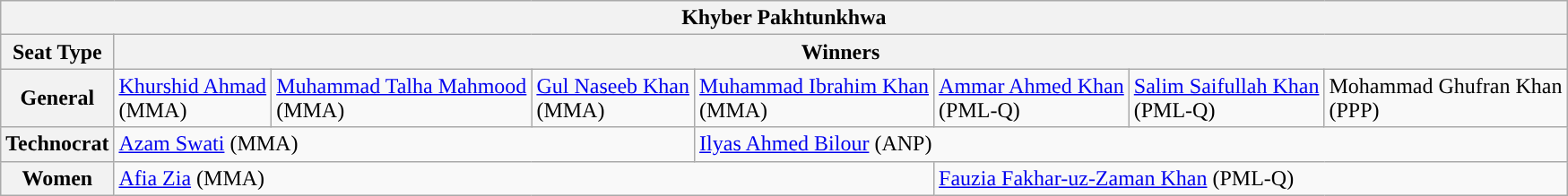<table class="wikitable">
<tr>
<th colspan="8">Khyber Pakhtunkhwa</th>
</tr>
<tr>
<th>Seat Type</th>
<th colspan="7">Winners</th>
</tr>
<tr>
<th>General</th>
<td style="background:"><a href='#'>Khurshid Ahmad</a><br>(MMA)</td>
<td style="background:"><a href='#'>Muhammad Talha Mahmood</a><br>(MMA)</td>
<td style="background:"><a href='#'>Gul Naseeb Khan</a><br>(MMA)</td>
<td style="background:"><a href='#'>Muhammad Ibrahim Khan</a><br>(MMA)</td>
<td style="background:"><a href='#'>Ammar Ahmed Khan</a><br>(PML-Q)</td>
<td style="background:"><a href='#'>Salim Saifullah Khan</a><br>(PML-Q)</td>
<td style="background:">Mohammad Ghufran Khan<br>(PPP)</td>
</tr>
<tr>
<th>Technocrat</th>
<td colspan="3" style="background:"><a href='#'>Azam Swati</a> (MMA)</td>
<td colspan="4" style="background:"><a href='#'>Ilyas Ahmed Bilour</a> (ANP)</td>
</tr>
<tr>
<th>Women</th>
<td colspan="4" style="background:"><a href='#'>Afia Zia</a> (MMA)</td>
<td colspan="3" style="background:"><a href='#'>Fauzia Fakhar-uz-Zaman Khan</a> (PML-Q)</td>
</tr>
</table>
